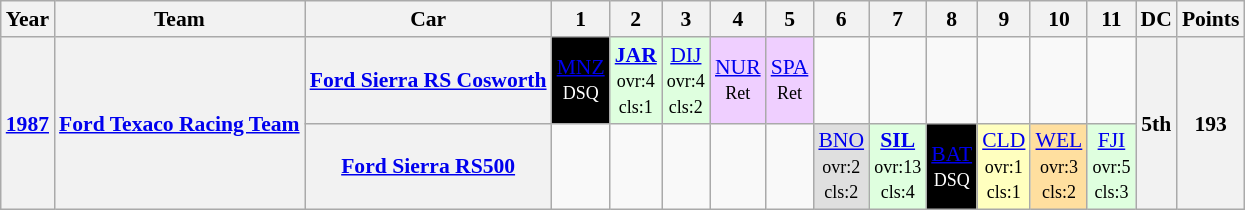<table class="wikitable" style="text-align:center; font-size:90%">
<tr>
<th>Year</th>
<th>Team</th>
<th>Car</th>
<th>1</th>
<th>2</th>
<th>3</th>
<th>4</th>
<th>5</th>
<th>6</th>
<th>7</th>
<th>8</th>
<th>9</th>
<th>10</th>
<th>11</th>
<th>DC</th>
<th>Points</th>
</tr>
<tr>
<th rowspan=2><a href='#'>1987</a></th>
<th rowspan=2> <a href='#'>Ford Texaco Racing Team</a></th>
<th><a href='#'>Ford Sierra RS Cosworth</a></th>
<td style="background:#000000; color:white"><a href='#'>MNZ</a><br><small>DSQ</small></td>
<td style="background:#dfffdf;"><strong><a href='#'>JAR</a></strong><br><small>ovr:4<br>cls:1</small></td>
<td style="background:#dfffdf;"><a href='#'>DIJ</a><br><small>ovr:4<br>cls:2</small></td>
<td style="background:#efcfff;"><a href='#'>NUR</a><br><small>Ret</small></td>
<td style="background:#efcfff;"><a href='#'>SPA</a><br><small>Ret</small></td>
<td></td>
<td></td>
<td></td>
<td></td>
<td></td>
<td></td>
<th rowspan="2">5th</th>
<th rowspan="2">193</th>
</tr>
<tr>
<th><a href='#'>Ford Sierra RS500</a></th>
<td></td>
<td></td>
<td></td>
<td></td>
<td></td>
<td style="background:#dfdfdf;"><a href='#'>BNO</a><br><small>ovr:2<br>cls:2</small></td>
<td style="background:#dfffdf;"><strong><a href='#'>SIL</a></strong><br><small>ovr:13<br>cls:4</small></td>
<td style="background:#000000; color:white"><a href='#'>BAT</a><br><small>DSQ</small></td>
<td style="background:#ffffbf;"><a href='#'>CLD</a><br><small>ovr:1<br>cls:1</small></td>
<td style="background:#ffdf9f;"><a href='#'>WEL</a><br><small>ovr:3<br>cls:2</small></td>
<td style="background:#dfffdf;"><a href='#'>FJI</a><br><small>ovr:5<br>cls:3</small></td>
</tr>
</table>
